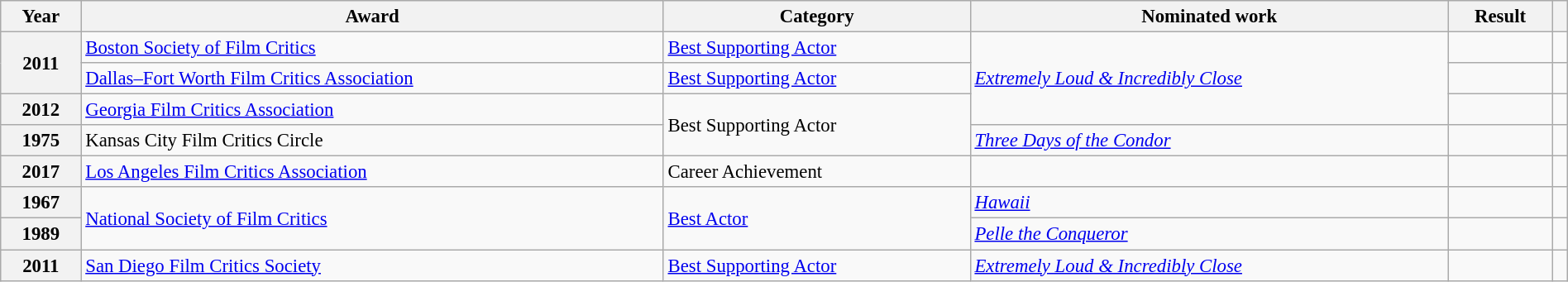<table class="wikitable sortable" width="100%" cellpadding="4" style="font-size: 95%">
<tr>
<th scope="col">Year</th>
<th scope="col">Award</th>
<th scope="col">Category</th>
<th scope="col">Nominated work</th>
<th scope="col">Result</th>
<th scope="col" class="unsortable"></th>
</tr>
<tr>
<th rowspan="2" scope="row">2011</th>
<td><a href='#'>Boston Society of Film Critics</a></td>
<td><a href='#'>Best Supporting Actor</a></td>
<td rowspan="3"><em><a href='#'>Extremely Loud & Incredibly Close</a></em></td>
<td></td>
<td></td>
</tr>
<tr>
<td><a href='#'>Dallas–Fort Worth Film Critics Association</a></td>
<td><a href='#'>Best Supporting Actor</a></td>
<td></td>
<td></td>
</tr>
<tr>
<th scope="row">2012</th>
<td><a href='#'>Georgia Film Critics Association</a></td>
<td rowspan="2">Best Supporting Actor</td>
<td></td>
<td></td>
</tr>
<tr>
<th>1975</th>
<td>Kansas City Film Critics Circle</td>
<td><em><a href='#'>Three Days of the Condor</a></em></td>
<td></td>
<td></td>
</tr>
<tr>
<th scope="row">2017</th>
<td><a href='#'>Los Angeles Film Critics Association</a></td>
<td>Career Achievement</td>
<td></td>
<td></td>
<td></td>
</tr>
<tr>
<th>1967</th>
<td rowspan="2"><a href='#'>National Society of Film Critics</a></td>
<td rowspan="2"><a href='#'>Best Actor</a></td>
<td><em><a href='#'>Hawaii</a></em></td>
<td></td>
<td></td>
</tr>
<tr>
<th>1989</th>
<td><em><a href='#'>Pelle the Conqueror</a></em></td>
<td></td>
<td></td>
</tr>
<tr>
<th scope="row">2011</th>
<td><a href='#'>San Diego Film Critics Society</a></td>
<td><a href='#'>Best Supporting Actor</a></td>
<td><em><a href='#'>Extremely Loud & Incredibly Close</a></em></td>
<td></td>
<td></td>
</tr>
</table>
